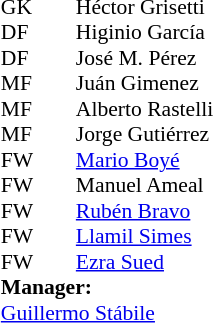<table style="font-size: 90%; margin:0.5em auto;" cellspacing="0" cellpadding="0">
<tr>
<th width=25></th>
<th width=25></th>
</tr>
<tr>
<td>GK</td>
<td></td>
<td> Héctor Grisetti</td>
</tr>
<tr>
<td>DF</td>
<td></td>
<td> Higinio García</td>
</tr>
<tr>
<td>DF</td>
<td></td>
<td> José M. Pérez</td>
</tr>
<tr>
<td>MF</td>
<td></td>
<td> Juán Gimenez</td>
</tr>
<tr>
<td>MF</td>
<td></td>
<td>  Alberto Rastelli</td>
</tr>
<tr>
<td>MF</td>
<td></td>
<td> Jorge Gutiérrez</td>
</tr>
<tr>
<td>FW</td>
<td></td>
<td> <a href='#'>Mario Boyé</a></td>
</tr>
<tr>
<td>FW</td>
<td></td>
<td>  Manuel Ameal</td>
</tr>
<tr>
<td>FW</td>
<td></td>
<td> <a href='#'>Rubén Bravo</a></td>
</tr>
<tr>
<td>FW</td>
<td></td>
<td> <a href='#'>Llamil Simes</a></td>
</tr>
<tr>
<td>FW</td>
<td></td>
<td> <a href='#'>Ezra Sued</a></td>
</tr>
<tr>
<td colspan=3><strong>Manager:</strong></td>
</tr>
<tr>
<td colspan=4> <a href='#'>Guillermo Stábile</a></td>
</tr>
</table>
